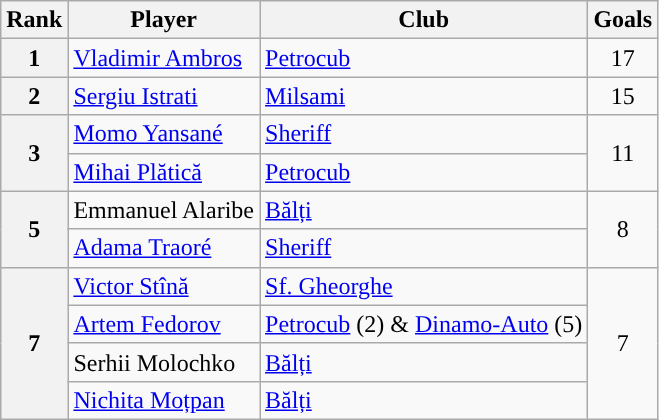<table class="wikitable">
<tr>
<th>Rank</th>
<th>Player</th>
<th>Club</th>
<th>Goals</th>
</tr>
<tr>
<th rowspan=1 align=center>1</th>
<td> <a href='#'>Vladimir Ambros</a></td>
<td><a href='#'>Petrocub</a></td>
<td rowspan=1 align=center>17</td>
</tr>
<tr>
<th rowspan=1 align=center>2</th>
<td> <a href='#'>Sergiu Istrati</a></td>
<td><a href='#'>Milsami</a></td>
<td rowspan=1 align=center>15</td>
</tr>
<tr>
<th rowspan=2 align=center>3</th>
<td> <a href='#'>Momo Yansané</a></td>
<td><a href='#'>Sheriff</a></td>
<td rowspan=2 align=center>11</td>
</tr>
<tr>
<td> <a href='#'>Mihai Plătică</a></td>
<td><a href='#'>Petrocub</a></td>
</tr>
<tr>
<th rowspan=2 align=center>5</th>
<td> Emmanuel Alaribe</td>
<td><a href='#'>Bălți</a></td>
<td rowspan=2 align=center>8</td>
</tr>
<tr>
<td> <a href='#'>Adama Traoré</a></td>
<td><a href='#'>Sheriff</a></td>
</tr>
<tr>
<th rowspan=4 align=center>7</th>
<td> <a href='#'>Victor Stînă</a></td>
<td><a href='#'>Sf. Gheorghe</a></td>
<td rowspan=4 align=center>7</td>
</tr>
<tr>
<td> <a href='#'>Artem Fedorov</a></td>
<td><a href='#'>Petrocub</a> (2) & <a href='#'>Dinamo-Auto</a> (5)</td>
</tr>
<tr>
<td> Serhii Molochko</td>
<td><a href='#'>Bălți</a></td>
</tr>
<tr>
<td> <a href='#'>Nichita Moțpan</a></td>
<td><a href='#'>Bălți</a></td>
</tr>
</table>
